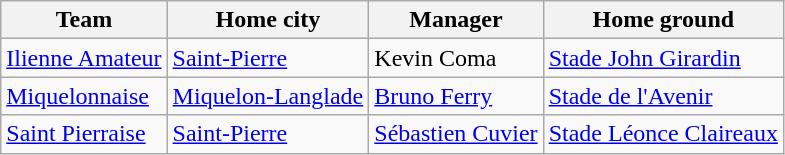<table class="wikitable sortable">
<tr>
<th>Team</th>
<th>Home city</th>
<th>Manager</th>
<th>Home ground</th>
</tr>
<tr>
<td><a href='#'>Ilienne Amateur</a></td>
<td><a href='#'>Saint-Pierre</a></td>
<td> Kevin Coma</td>
<td><a href='#'>Stade John Girardin</a></td>
</tr>
<tr>
<td><a href='#'>Miquelonnaise</a></td>
<td><a href='#'>Miquelon-Langlade</a></td>
<td> <a href='#'>Bruno Ferry</a></td>
<td><a href='#'>Stade de l'Avenir</a></td>
</tr>
<tr>
<td><a href='#'>Saint Pierraise</a></td>
<td><a href='#'>Saint-Pierre</a></td>
<td> <a href='#'>Sébastien Cuvier</a></td>
<td><a href='#'>Stade Léonce Claireaux</a></td>
</tr>
</table>
